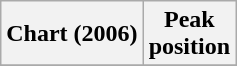<table class="wikitable sortable plainrowheaders" style="text-align:center">
<tr>
<th scope="col">Chart (2006)</th>
<th scope="col">Peak<br> position</th>
</tr>
<tr>
</tr>
</table>
